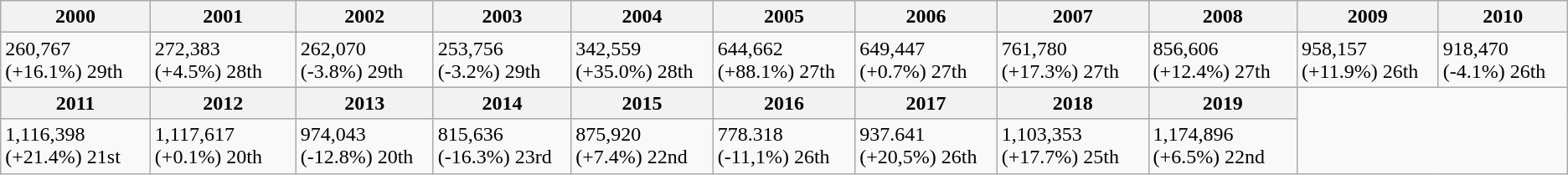<table class="wikitable">
<tr>
<th>2000</th>
<th>2001</th>
<th>2002</th>
<th>2003</th>
<th>2004</th>
<th>2005</th>
<th>2006</th>
<th>2007</th>
<th>2008</th>
<th>2009</th>
<th>2010</th>
</tr>
<tr>
<td>260,767 (+16.1%) 29th</td>
<td>272,383 (+4.5%) 28th</td>
<td>262,070   (-3.8%) 29th</td>
<td>253,756   (-3.2%) 29th</td>
<td>342,559 (+35.0%) 28th</td>
<td>644,662 (+88.1%) 27th</td>
<td>649,447 (+0.7%) 27th</td>
<td>761,780 (+17.3%) 27th</td>
<td>856,606 (+12.4%) 27th</td>
<td>958,157 (+11.9%) 26th</td>
<td>918,470   (-4.1%) 26th</td>
</tr>
<tr bgcolor="#EAEAEA">
<th>2011</th>
<th>2012</th>
<th>2013</th>
<th>2014</th>
<th>2015</th>
<th>2016</th>
<th>2017</th>
<th>2018</th>
<th>2019</th>
</tr>
<tr>
<td>1,116,398 (+21.4%) 21st</td>
<td>1,117,617 (+0.1%) 20th</td>
<td>974,043 (-12.8%) 20th</td>
<td>815,636 (-16.3%) 23rd</td>
<td>875,920 (+7.4%) 22nd</td>
<td>778.318 (-11,1%) 26th</td>
<td>937.641 (+20,5%) 26th</td>
<td>1,103,353 (+17.7%) 25th</td>
<td>1,174,896 (+6.5%) 22nd</td>
</tr>
</table>
